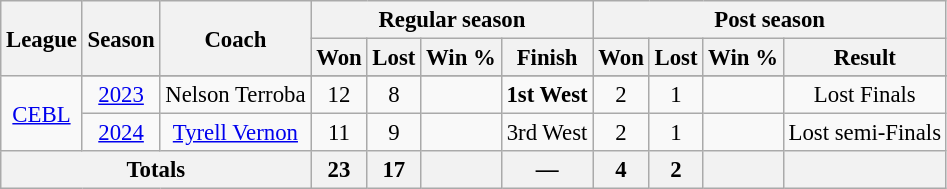<table class="wikitable" style="font-size: 95%; text-align:center;">
<tr>
<th rowspan=2>League</th>
<th rowspan="2">Season</th>
<th rowspan="2">Coach</th>
<th colspan="4">Regular season</th>
<th colspan="4">Post season</th>
</tr>
<tr>
<th>Won</th>
<th>Lost</th>
<th>Win %</th>
<th>Finish</th>
<th>Won</th>
<th>Lost</th>
<th>Win %</th>
<th>Result</th>
</tr>
<tr>
<td rowspan=3><a href='#'>CEBL</a></td>
</tr>
<tr>
<td><a href='#'>2023</a></td>
<td>Nelson Terroba</td>
<td>12</td>
<td>8</td>
<td></td>
<td><strong>1st West</strong></td>
<td>2</td>
<td>1</td>
<td></td>
<td>Lost Finals</td>
</tr>
<tr>
<td><a href='#'>2024</a></td>
<td><a href='#'>Tyrell Vernon</a></td>
<td>11</td>
<td>9</td>
<td></td>
<td>3rd West</td>
<td>2</td>
<td>1</td>
<td></td>
<td>Lost semi-Finals</td>
</tr>
<tr>
<th colspan="3">Totals</th>
<th>23</th>
<th>17</th>
<th></th>
<th>—</th>
<th>4</th>
<th>2</th>
<th></th>
<th></th>
</tr>
</table>
